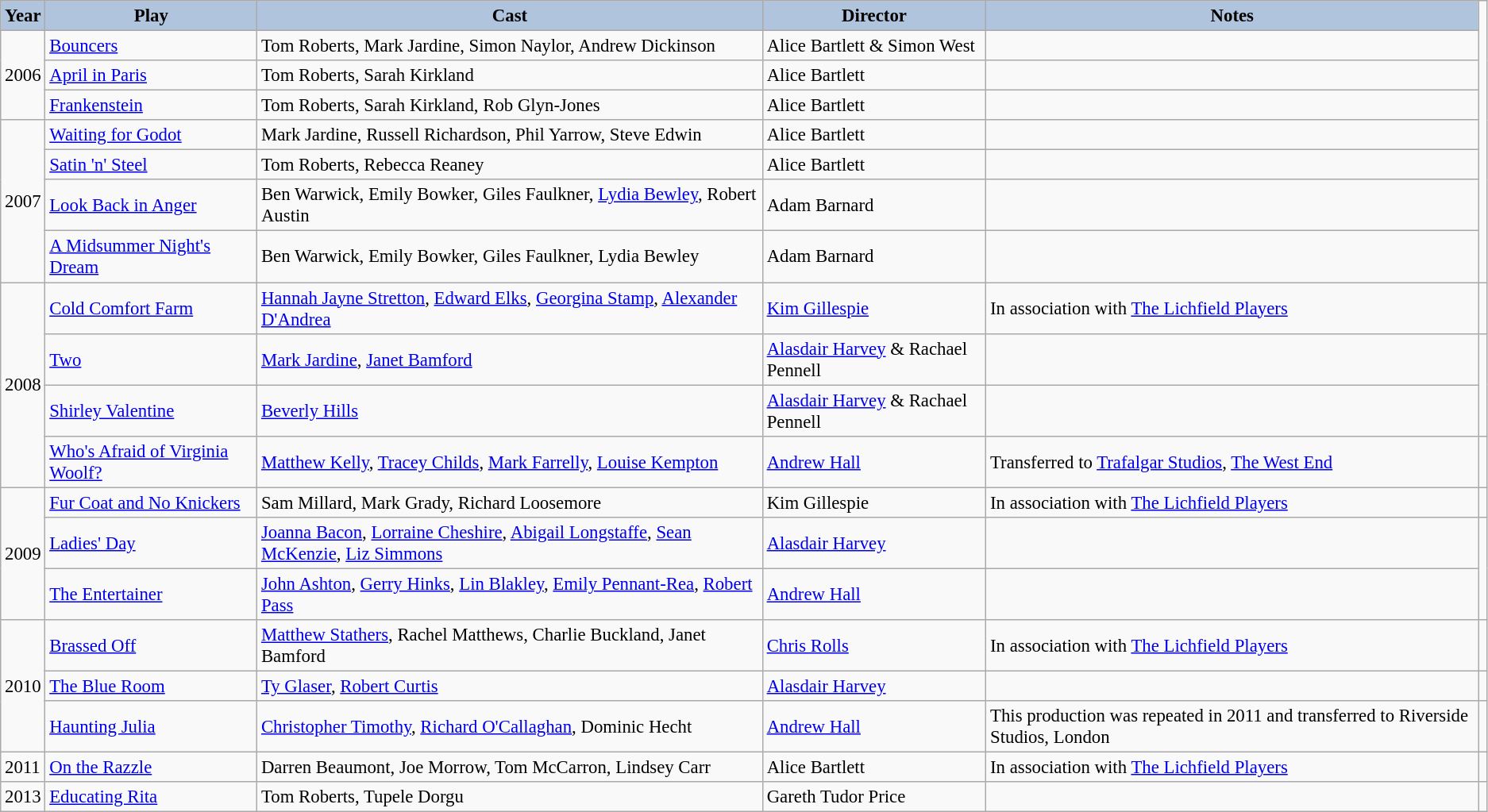<table class="wikitable" style="font-size:95%;">
<tr>
<th style="background:#B0C4DE;">Year</th>
<th style="background:#B0C4DE;">Play</th>
<th style="background:#B0C4DE;">Cast</th>
<th style="background:#B0C4DE;">Director</th>
<th style="background:#B0C4DE;">Notes</th>
</tr>
<tr>
<td rowspan="3">2006</td>
<td><a href='#'>Bouncers</a></td>
<td>Tom Roberts, Mark Jardine, Simon Naylor, Andrew Dickinson</td>
<td>Alice Bartlett & Simon West</td>
<td></td>
</tr>
<tr>
<td><a href='#'>April in Paris</a></td>
<td>Tom Roberts, Sarah Kirkland</td>
<td>Alice Bartlett</td>
<td></td>
</tr>
<tr>
<td><a href='#'>Frankenstein</a></td>
<td>Tom Roberts, Sarah Kirkland, Rob Glyn-Jones</td>
<td>Alice Bartlett</td>
<td></td>
</tr>
<tr>
<td rowspan="4">2007</td>
<td><a href='#'>Waiting for Godot</a></td>
<td>Mark Jardine, Russell Richardson, Phil Yarrow, Steve Edwin</td>
<td>Alice Bartlett</td>
<td></td>
</tr>
<tr>
<td><a href='#'>Satin 'n' Steel</a></td>
<td>Tom Roberts, Rebecca Reaney</td>
<td>Alice Bartlett</td>
<td></td>
</tr>
<tr>
<td><a href='#'>Look Back in Anger</a></td>
<td>Ben Warwick, Emily Bowker, Giles Faulkner, <a href='#'>Lydia Bewley</a>, Robert Austin</td>
<td>Adam Barnard</td>
<td></td>
</tr>
<tr>
<td><a href='#'>A Midsummer Night's Dream</a></td>
<td>Ben Warwick, Emily Bowker, Giles Faulkner, Lydia Bewley</td>
<td>Adam Barnard</td>
<td></td>
</tr>
<tr>
<td rowspan="4">2008</td>
<td><a href='#'>Cold Comfort Farm</a></td>
<td><a href='#'>Hannah Jayne Stretton</a>, <a href='#'>Edward Elks</a>, <a href='#'>Georgina Stamp</a>, <a href='#'>Alexander D'Andrea</a></td>
<td><a href='#'>Kim Gillespie</a></td>
<td>In association with <a href='#'>The Lichfield Players</a></td>
<td></td>
</tr>
<tr>
<td><a href='#'>Two</a></td>
<td><a href='#'>Mark Jardine</a>, <a href='#'>Janet Bamford</a></td>
<td><a href='#'>Alasdair Harvey</a> & Rachael Pennell</td>
<td></td>
</tr>
<tr>
<td><a href='#'>Shirley Valentine</a></td>
<td><a href='#'>Beverly Hills</a></td>
<td><a href='#'>Alasdair Harvey</a> & Rachael Pennell</td>
<td></td>
</tr>
<tr>
<td><a href='#'>Who's Afraid of Virginia Woolf?</a></td>
<td><a href='#'>Matthew Kelly</a>, <a href='#'>Tracey Childs</a>, <a href='#'>Mark Farrelly</a>, <a href='#'>Louise Kempton</a></td>
<td><a href='#'>Andrew Hall</a></td>
<td>Transferred to <a href='#'>Trafalgar Studios</a>, <a href='#'>The West End</a></td>
<td></td>
</tr>
<tr>
<td rowspan="3">2009</td>
<td><a href='#'>Fur Coat and No Knickers</a></td>
<td>Sam Millard, Mark Grady, Richard Loosemore</td>
<td>Kim Gillespie</td>
<td>In association with <a href='#'>The Lichfield Players</a></td>
<td></td>
</tr>
<tr>
<td><a href='#'>Ladies' Day</a></td>
<td><a href='#'>Joanna Bacon</a>, <a href='#'>Lorraine Cheshire</a>, <a href='#'>Abigail Longstaffe</a>, <a href='#'>Sean McKenzie</a>, <a href='#'>Liz Simmons</a></td>
<td><a href='#'>Alasdair Harvey</a></td>
<td></td>
</tr>
<tr>
<td><a href='#'>The Entertainer</a></td>
<td><a href='#'>John Ashton</a>, <a href='#'>Gerry Hinks</a>, <a href='#'>Lin Blakley</a>, <a href='#'>Emily Pennant-Rea</a>, <a href='#'>Robert Pass</a></td>
<td><a href='#'>Andrew Hall</a></td>
<td></td>
</tr>
<tr>
<td rowspan="3">2010</td>
<td><a href='#'>Brassed Off</a></td>
<td><a href='#'>Matthew Stathers</a>, Rachel Matthews, Charlie Buckland, Janet Bamford</td>
<td><a href='#'>Chris Rolls</a></td>
<td>In association with <a href='#'>The Lichfield Players</a></td>
<td></td>
</tr>
<tr>
<td><a href='#'>The Blue Room</a></td>
<td><a href='#'>Ty Glaser</a>, <a href='#'>Robert Curtis</a></td>
<td><a href='#'>Alasdair Harvey</a></td>
<td></td>
</tr>
<tr>
<td><a href='#'>Haunting Julia</a></td>
<td><a href='#'>Christopher Timothy</a>, <a href='#'>Richard O'Callaghan</a>, Dominic Hecht</td>
<td><a href='#'>Andrew Hall</a></td>
<td>This production was repeated in 2011 and transferred to Riverside Studios, London</td>
<td></td>
</tr>
<tr>
<td rowspan="1">2011</td>
<td><a href='#'>On the Razzle</a></td>
<td>Darren Beaumont, Joe Morrow, Tom McCarron, Lindsey Carr</td>
<td>Alice Bartlett</td>
<td>In association with <a href='#'>The Lichfield Players</a></td>
<td></td>
</tr>
<tr>
<td rowspan="1">2013</td>
<td><a href='#'>Educating Rita</a></td>
<td>Tom Roberts, Tupele Dorgu</td>
<td>Gareth Tudor Price</td>
<td></td>
</tr>
</table>
